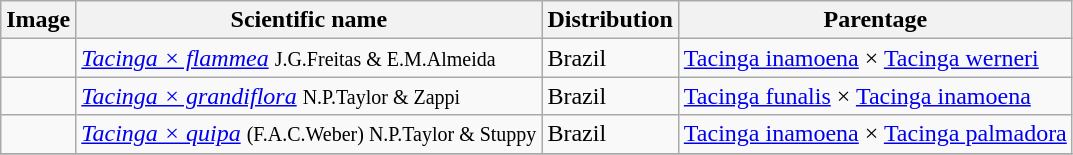<table class="wikitable">
<tr>
<th>Image</th>
<th>Scientific name</th>
<th>Distribution</th>
<th>Parentage</th>
</tr>
<tr>
<td></td>
<td><em><a href='#'>Tacinga × flammea</a></em> <small>J.G.Freitas & E.M.Almeida</small></td>
<td>Brazil</td>
<td><a href='#'>Tacinga inamoena</a> × <a href='#'>Tacinga werneri</a></td>
</tr>
<tr>
<td></td>
<td><em><a href='#'>Tacinga × grandiflora</a></em> <small>N.P.Taylor & Zappi</small></td>
<td>Brazil</td>
<td><a href='#'>Tacinga funalis</a> × <a href='#'>Tacinga inamoena</a></td>
</tr>
<tr>
<td></td>
<td><em><a href='#'>Tacinga × quipa</a></em> <small>(F.A.C.Weber) N.P.Taylor & Stuppy</small></td>
<td>Brazil</td>
<td><a href='#'>Tacinga inamoena</a> × <a href='#'>Tacinga palmadora</a></td>
</tr>
<tr>
</tr>
</table>
